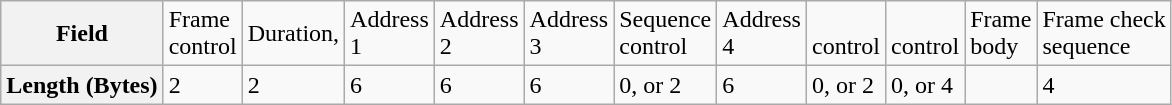<table class="wikitable">
<tr>
<th>Field</th>
<td>Frame <br>control</td>
<td>Duration, <br></td>
<td>Address <br>1</td>
<td>Address <br>2</td>
<td>Address <br>3</td>
<td>Sequence <br>control</td>
<td>Address <br>4</td>
<td> <br>control</td>
<td> <br>control</td>
<td>Frame <br>body</td>
<td>Frame check <br>sequence</td>
</tr>
<tr>
<th>Length (Bytes)</th>
<td>2</td>
<td>2</td>
<td>6</td>
<td>6</td>
<td>6</td>
<td>0, or 2</td>
<td>6</td>
<td>0, or 2</td>
<td>0, or 4</td>
<td></td>
<td>4</td>
</tr>
</table>
